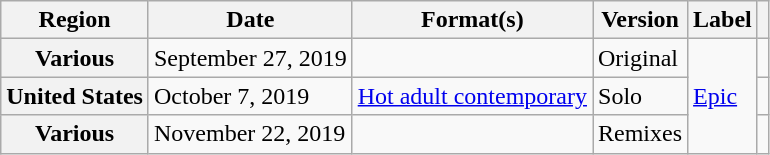<table class="wikitable plainrowheaders">
<tr>
<th scope="col">Region</th>
<th scope="col">Date</th>
<th scope="col">Format(s)</th>
<th scope="col">Version</th>
<th scope="col">Label</th>
<th scope="col"></th>
</tr>
<tr>
<th scope="row">Various</th>
<td>September 27, 2019</td>
<td></td>
<td>Original</td>
<td rowspan=3><a href='#'>Epic</a></td>
<td style="text-align:center;"></td>
</tr>
<tr>
<th scope="row">United States</th>
<td>October 7, 2019</td>
<td><a href='#'>Hot adult contemporary</a></td>
<td>Solo</td>
<td style="text-align:center;"></td>
</tr>
<tr>
<th scope="row">Various</th>
<td>November 22, 2019</td>
<td></td>
<td>Remixes</td>
<td style="text-align:center;"></td>
</tr>
</table>
